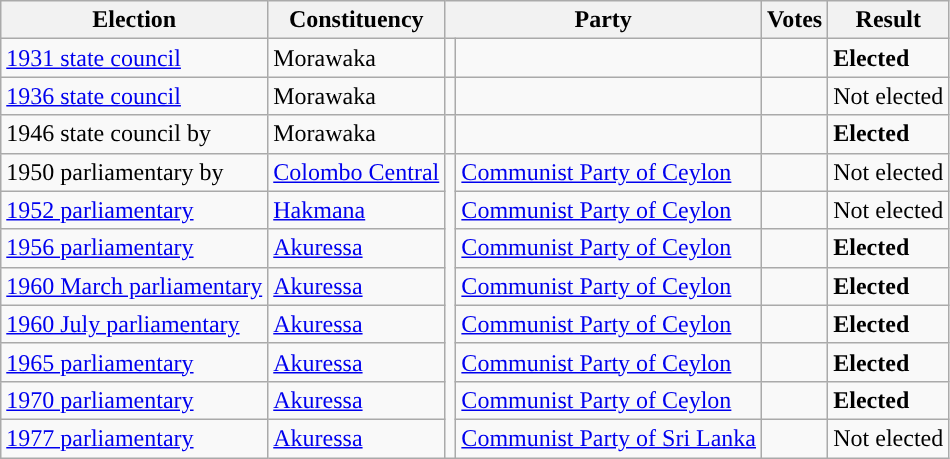<table class="wikitable" style="text-align:left;">
<tr>
<th scope=col>Election</th>
<th scope=col>Constituency</th>
<th scope=col colspan="2">Party</th>
<th scope=col>Votes</th>
<th scope=col>Result</th>
</tr>
<tr>
<td><a href='#'>1931 state council</a></td>
<td>Morawaka</td>
<td></td>
<td></td>
<td></td>
<td><strong>Elected</strong></td>
</tr>
<tr>
<td><a href='#'>1936 state council</a></td>
<td>Morawaka</td>
<td></td>
<td></td>
<td align=right></td>
<td>Not elected</td>
</tr>
<tr>
<td>1946 state council by</td>
<td>Morawaka</td>
<td></td>
<td></td>
<td align=right></td>
<td><strong>Elected</strong></td>
</tr>
<tr>
<td>1950 parliamentary by</td>
<td><a href='#'>Colombo Central</a></td>
<td rowspan="8" style="background:"></td>
<td><a href='#'>Communist Party of Ceylon</a></td>
<td align=right></td>
<td>Not elected</td>
</tr>
<tr>
<td><a href='#'>1952 parliamentary</a></td>
<td><a href='#'>Hakmana</a></td>
<td><a href='#'>Communist Party of Ceylon</a></td>
<td align=right></td>
<td>Not elected</td>
</tr>
<tr>
<td><a href='#'>1956 parliamentary</a></td>
<td><a href='#'>Akuressa</a></td>
<td><a href='#'>Communist Party of Ceylon</a></td>
<td align=right></td>
<td><strong>Elected</strong></td>
</tr>
<tr>
<td><a href='#'>1960 March parliamentary</a></td>
<td><a href='#'>Akuressa</a></td>
<td><a href='#'>Communist Party of Ceylon</a></td>
<td align=right></td>
<td><strong>Elected</strong></td>
</tr>
<tr>
<td><a href='#'>1960 July parliamentary</a></td>
<td><a href='#'>Akuressa</a></td>
<td><a href='#'>Communist Party of Ceylon</a></td>
<td align=right></td>
<td><strong>Elected</strong></td>
</tr>
<tr>
<td><a href='#'>1965 parliamentary</a></td>
<td><a href='#'>Akuressa</a></td>
<td><a href='#'>Communist Party of Ceylon</a></td>
<td align=right></td>
<td><strong>Elected</strong></td>
</tr>
<tr>
<td><a href='#'>1970 parliamentary</a></td>
<td><a href='#'>Akuressa</a></td>
<td><a href='#'>Communist Party of Ceylon</a></td>
<td align=right></td>
<td><strong>Elected</strong></td>
</tr>
<tr>
<td><a href='#'>1977 parliamentary</a></td>
<td><a href='#'>Akuressa</a></td>
<td><a href='#'>Communist Party of Sri Lanka</a></td>
<td align=right></td>
<td>Not elected</td>
</tr>
</table>
